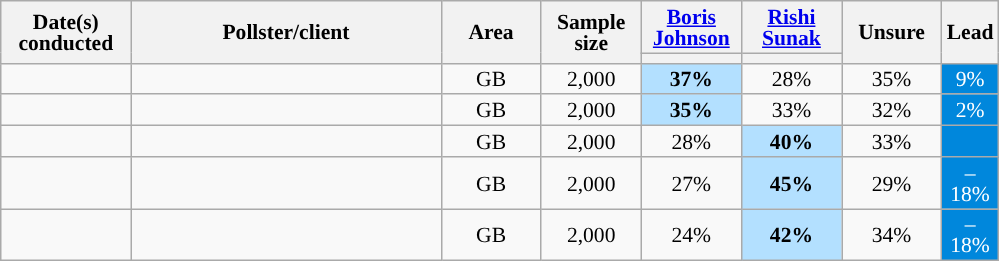<table class="wikitable collapsible sortable mw-datatable" style="text-align:center;font-size:90%;line-height:14px">
<tr>
<th style="width:80px;" rowspan="2" class="unsortable">Date(s)<br>conducted</th>
<th style="width:200px;" rowspan="2">Pollster/client</th>
<th style="width:60px;" rowspan="2">Area</th>
<th style="width:60px;" rowspan="2">Sample size</th>
<th style="width:60px;" class="unsortable"><a href='#'>Boris Johnson</a></th>
<th style="width:60px;" class="unsortable"><a href='#'>Rishi Sunak</a></th>
<th style="width:60px;" rowspan="2" class="unsortable">Unsure</th>
<th class="unsortable" style="width:20px;" rowspan="2">Lead</th>
</tr>
<tr>
<th class="unsortable" style="color:inherit;background:"></th>
<th class="unsortable" style="color:inherit;background:"></th>
</tr>
<tr>
<td></td>
<td></td>
<td>GB</td>
<td>2,000</td>
<td style="background:#B3E0FF;"><strong>37%</strong></td>
<td>28%</td>
<td>35%</td>
<td style="background:#0087DC; color:white;">9%</td>
</tr>
<tr>
<td></td>
<td></td>
<td>GB</td>
<td>2,000</td>
<td style="background:#B3E0FF;"><strong>35%</strong></td>
<td>33%</td>
<td>32%</td>
<td style="background:#0087DC; color:white;">2%</td>
</tr>
<tr>
<td></td>
<td></td>
<td>GB</td>
<td>2,000</td>
<td>28%</td>
<td style="background:#B3E0FF;"><strong>40%</strong></td>
<td>33%</td>
<td style="background:#0087DC; color:white;"></td>
</tr>
<tr>
<td></td>
<td></td>
<td>GB</td>
<td>2,000</td>
<td>27%</td>
<td style="background:#B3E0FF;"><strong>45%</strong></td>
<td>29%</td>
<td style="background:#0087DC; color:white;">–18%</td>
</tr>
<tr>
<td></td>
<td></td>
<td>GB</td>
<td>2,000</td>
<td>24%</td>
<td style="background:#B3E0FF;"><strong>42%</strong></td>
<td>34%</td>
<td style="background:#0087DC; color:white;">–18%</td>
</tr>
</table>
